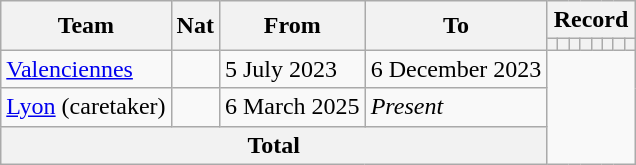<table class="wikitable" style="text-align: center">
<tr>
<th rowspan="2">Team</th>
<th rowspan="2">Nat</th>
<th rowspan="2">From</th>
<th rowspan="2">To</th>
<th colspan="8">Record</th>
</tr>
<tr>
<th></th>
<th></th>
<th></th>
<th></th>
<th></th>
<th></th>
<th></th>
<th></th>
</tr>
<tr>
<td align="left"><a href='#'>Valenciennes</a></td>
<td></td>
<td align="left">5 July 2023</td>
<td align="left">6 December 2023<br></td>
</tr>
<tr>
<td align="left"><a href='#'>Lyon</a> (caretaker)</td>
<td></td>
<td align="left">6 March 2025</td>
<td align="left"><em>Present</em><br></td>
</tr>
<tr>
<th colspan="4">Total<br></th>
</tr>
</table>
